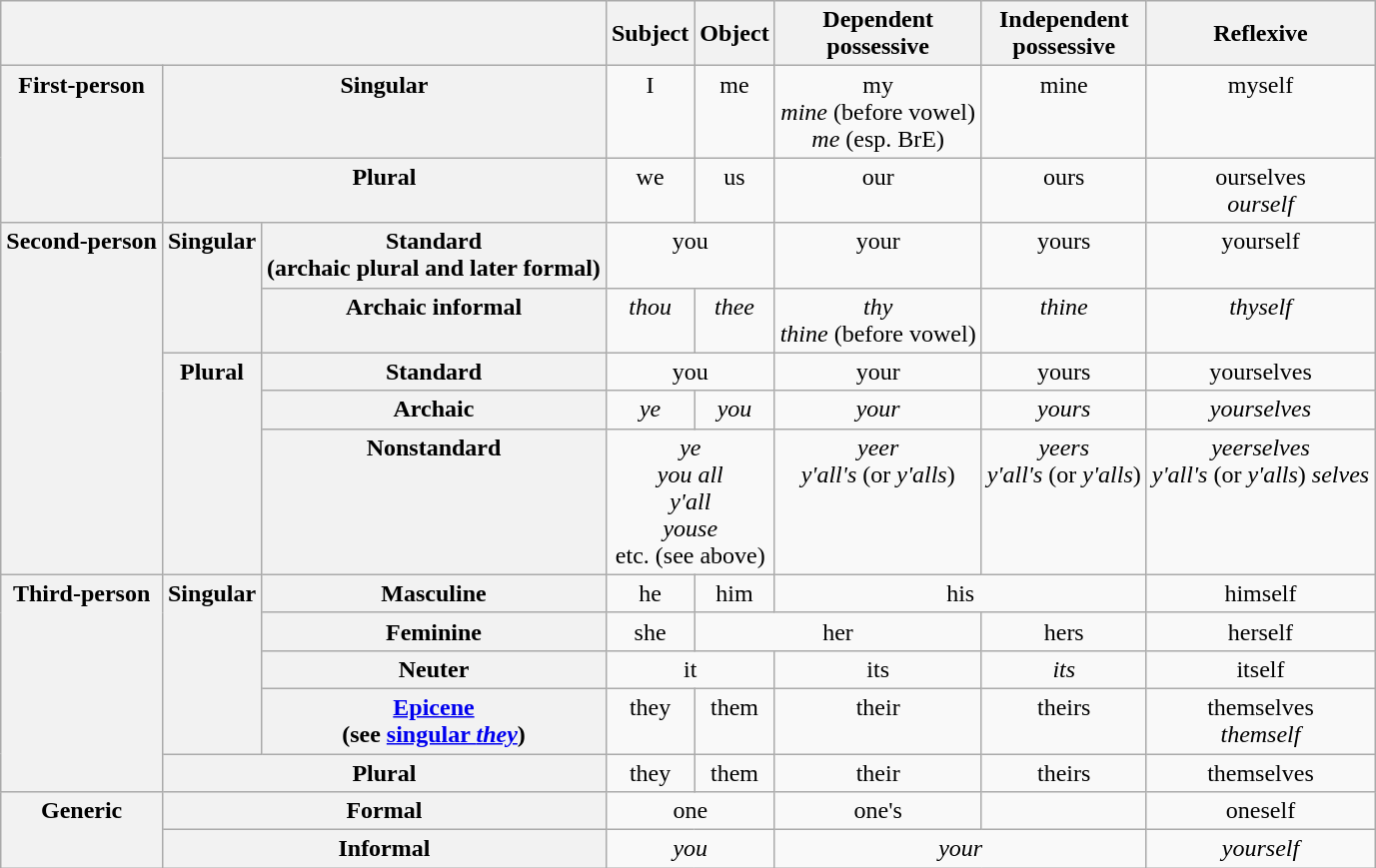<table class="wikitable" style="text-align:center">
<tr>
<th colspan="3"></th>
<th>Subject</th>
<th>Object</th>
<th>Dependent<br>possessive</th>
<th>Independent<br>possessive</th>
<th>Reflexive</th>
</tr>
<tr valign="top">
<th rowspan=2>First-person</th>
<th colspan=2>Singular</th>
<td>I</td>
<td>me</td>
<td>my<br><em>mine</em> (before vowel)<br><em>me</em> (esp. BrE)</td>
<td>mine</td>
<td>myself</td>
</tr>
<tr valign="top">
<th colspan=2>Plural</th>
<td>we</td>
<td>us</td>
<td>our</td>
<td>ours</td>
<td>ourselves<br><em>ourself</em></td>
</tr>
<tr valign="top">
<th rowspan=5>Second-person</th>
<th rowspan=2>Singular</th>
<th>Standard<br>(archaic plural and later formal)</th>
<td colspan="2">you</td>
<td>your</td>
<td>yours</td>
<td>yourself</td>
</tr>
<tr valign="top">
<th>Archaic informal</th>
<td><em>thou</em></td>
<td><em>thee</em></td>
<td><em>thy</em><br><em>thine</em> (before vowel)</td>
<td><em>thine</em></td>
<td><em>thyself</em></td>
</tr>
<tr valign="top">
<th rowspan=3>Plural</th>
<th>Standard</th>
<td colspan="2">you</td>
<td>your</td>
<td>yours</td>
<td>yourselves</td>
</tr>
<tr valign="top">
<th>Archaic</th>
<td><em>ye</em></td>
<td><em>you</em></td>
<td><em>your</em></td>
<td><em>yours</em></td>
<td><em>yourselves</em></td>
</tr>
<tr valign="top">
<th>Nonstandard</th>
<td colspan="2"><em>ye</em><br><em>you all</em><br><em>y'all</em><br><em>youse</em><br>etc. (see above)</td>
<td><em>yeer</em><br><em>y'all's</em> (or <em>y'alls</em>)</td>
<td><em>yeers</em><br><em>y'all's</em> (or <em>y'alls</em>)</td>
<td><em>yeerselves</em><br><em>y'all's</em> (or <em>y'alls</em>) <em>selves</em></td>
</tr>
<tr valign="top">
<th rowspan=5>Third-person</th>
<th rowspan=4>Singular</th>
<th>Masculine</th>
<td>he</td>
<td>him</td>
<td colspan="2">his</td>
<td>himself</td>
</tr>
<tr valign="top">
<th>Feminine</th>
<td>she</td>
<td colspan="2">her</td>
<td>hers</td>
<td>herself</td>
</tr>
<tr valign="top">
<th>Neuter</th>
<td colspan="2">it</td>
<td>its</td>
<td><em>its</em></td>
<td>itself</td>
</tr>
<tr valign="top">
<th><a href='#'>Epicene</a><br>(see <a href='#'>singular <em>they</em></a>)</th>
<td>they</td>
<td>them</td>
<td>their</td>
<td>theirs</td>
<td>themselves<br><em>themself</em></td>
</tr>
<tr valign="top">
<th colspan=2>Plural</th>
<td>they</td>
<td>them</td>
<td>their</td>
<td>theirs</td>
<td>themselves</td>
</tr>
<tr valign="top">
<th rowspan=2>Generic</th>
<th colspan=2>Formal</th>
<td colspan="2">one</td>
<td>one's</td>
<td></td>
<td>oneself</td>
</tr>
<tr valign="top">
<th colspan=2>Informal</th>
<td colspan="2"><em>you</em></td>
<td colspan="2"><em>your</em></td>
<td><em>yourself</em></td>
</tr>
</table>
